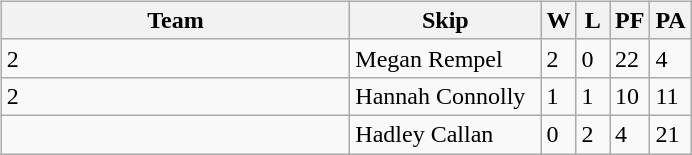<table table>
<tr>
<td valign=top width=10%><br><table class=wikitable>
<tr>
<th width=225>Team</th>
<th width=120>Skip</th>
<th width=15>W</th>
<th width=15>L</th>
<th width=15>PF</th>
<th width=15>PA</th>
</tr>
<tr>
<td> 2</td>
<td>Megan Rempel</td>
<td>2</td>
<td>0</td>
<td>22</td>
<td>4</td>
</tr>
<tr>
<td> 2</td>
<td>Hannah Connolly</td>
<td>1</td>
<td>1</td>
<td>10</td>
<td>11</td>
</tr>
<tr>
<td></td>
<td>Hadley Callan</td>
<td>0</td>
<td>2</td>
<td>4</td>
<td>21</td>
</tr>
</table>
</td>
</tr>
</table>
